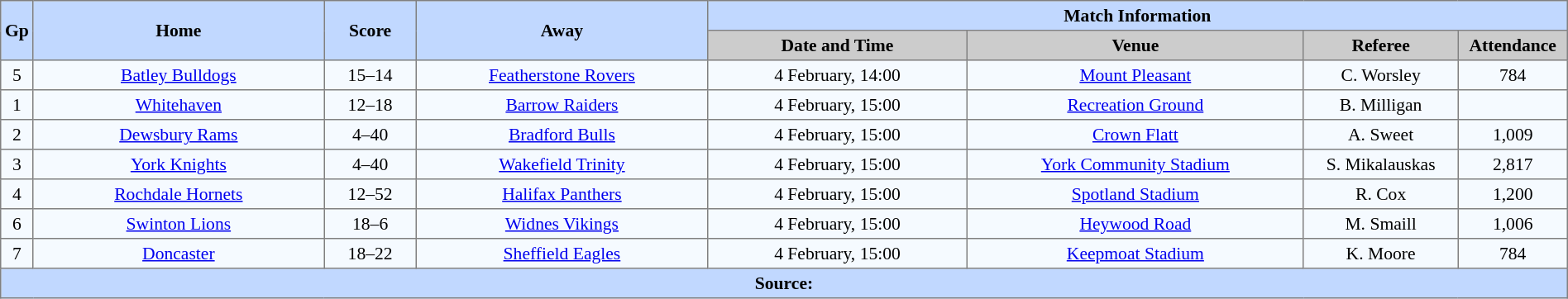<table border=1 style="border-collapse:collapse; font-size:90%; text-align:center;" cellpadding=3 cellspacing=0 width=100%>
<tr bgcolor=#C1D8FF>
<th scope="col" rowspan=2 width=5>Gp</th>
<th scope="col" rowspan=2 width=19%>Home</th>
<th scope="col" rowspan=2 width=6%>Score</th>
<th scope="col" rowspan=2 width=19%>Away</th>
<th colspan=4>Match Information</th>
</tr>
<tr bgcolor=#CCCCCC>
<th scope="col" width=17%>Date and Time</th>
<th scope="col" width=22%>Venue</th>
<th scope="col" width=10%>Referee</th>
<th scope="col" width=7%>Attendance</th>
</tr>
<tr bgcolor=#F5FAFF>
<td>5</td>
<td> <a href='#'>Batley Bulldogs</a></td>
<td>15–14</td>
<td> <a href='#'>Featherstone Rovers</a></td>
<td>4 February, 14:00</td>
<td><a href='#'>Mount Pleasant</a></td>
<td>C. Worsley</td>
<td>784</td>
</tr>
<tr bgcolor=#F5FAFF>
<td>1</td>
<td> <a href='#'>Whitehaven</a></td>
<td>12–18</td>
<td> <a href='#'>Barrow Raiders</a></td>
<td>4 February, 15:00</td>
<td><a href='#'>Recreation Ground</a></td>
<td>B. Milligan</td>
<td></td>
</tr>
<tr bgcolor=#F5FAFF>
<td>2</td>
<td> <a href='#'>Dewsbury Rams</a></td>
<td>4–40</td>
<td> <a href='#'>Bradford Bulls</a></td>
<td>4 February, 15:00</td>
<td><a href='#'>Crown Flatt</a></td>
<td>A. Sweet</td>
<td>1,009</td>
</tr>
<tr bgcolor=#F5FAFF>
<td>3</td>
<td> <a href='#'>York Knights</a></td>
<td>4–40</td>
<td> <a href='#'>Wakefield Trinity</a></td>
<td>4 February, 15:00</td>
<td><a href='#'>York Community Stadium</a></td>
<td>S. Mikalauskas</td>
<td>2,817</td>
</tr>
<tr bgcolor=#F5FAFF>
<td>4</td>
<td> <a href='#'>Rochdale Hornets</a></td>
<td>12–52</td>
<td> <a href='#'>Halifax Panthers</a></td>
<td>4 February, 15:00</td>
<td><a href='#'>Spotland Stadium</a></td>
<td>R. Cox</td>
<td>1,200</td>
</tr>
<tr bgcolor=#F5FAFF>
<td>6</td>
<td> <a href='#'>Swinton Lions</a></td>
<td>18–6</td>
<td> <a href='#'>Widnes Vikings</a></td>
<td>4 February, 15:00</td>
<td><a href='#'>Heywood Road</a></td>
<td>M. Smaill</td>
<td>1,006</td>
</tr>
<tr bgcolor=#F5FAFF>
<td>7</td>
<td> <a href='#'>Doncaster</a></td>
<td>18–22</td>
<td> <a href='#'>Sheffield Eagles</a></td>
<td>4 February, 15:00</td>
<td><a href='#'>Keepmoat Stadium</a></td>
<td>K. Moore</td>
<td>784</td>
</tr>
<tr style="background:#c1d8ff;">
<th colspan=8>Source:</th>
</tr>
</table>
